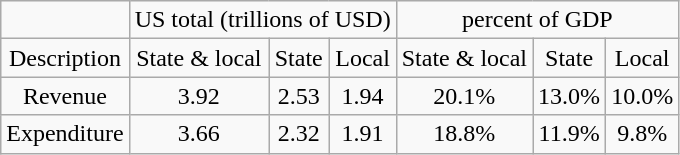<table class="wikitable" style="text-align: center;">
<tr>
<td></td>
<td colspan="3">US total (trillions of USD)</td>
<td colspan="3">percent of GDP</td>
</tr>
<tr>
<td>Description</td>
<td>State & local</td>
<td>State</td>
<td>Local</td>
<td>State & local</td>
<td>State</td>
<td>Local</td>
</tr>
<tr>
<td>Revenue</td>
<td>3.92</td>
<td>2.53</td>
<td>1.94</td>
<td>20.1%</td>
<td>13.0%</td>
<td>10.0%</td>
</tr>
<tr>
<td>Expenditure</td>
<td>3.66</td>
<td>2.32</td>
<td>1.91</td>
<td>18.8%</td>
<td>11.9%</td>
<td>9.8%</td>
</tr>
</table>
